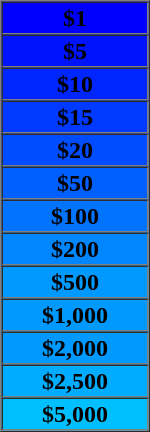<table border=1 cellspacing=0 cellpadding=1 width=100px|->
<tr>
<td bgcolor="#0000FF" align=center><span><strong>$1</strong></span></td>
</tr>
<tr>
<td bgcolor="#0013FF" align=center><span><strong>$5</strong></span></td>
</tr>
<tr>
<td bgcolor="#0026FF" align=center><span><strong>$10</strong></span></td>
</tr>
<tr>
<td bgcolor="#0039FF" align=center><span><strong>$15</strong></span></td>
</tr>
<tr>
<td bgcolor="#004DFF" align=center><span><strong>$20</strong></span></td>
</tr>
<tr>
<td bgcolor="#0060FF" align=center><span><strong>$50</strong></span></td>
</tr>
<tr>
<td bgcolor="#0073FF" align=center><span><strong>$100</strong></span></td>
</tr>
<tr>
<td bgcolor="#0086FF" align=center><span><strong>$200</strong></span></td>
</tr>
<tr>
<td bgcolor="#0099FF" align=center><span><strong>$500</strong></span></td>
</tr>
<tr>
<td bgcolor="#0099FF" align=center><span><strong>$1,000</strong></span></td>
</tr>
<tr>
<td bgcolor="#0099FF" align=center><span><strong>$2,000</strong></span></td>
</tr>
<tr>
<td bgcolor="#00ACFF" align=center><span><strong>$2,500</strong></span></td>
</tr>
<tr>
<td bgcolor="#00BFFF" align=center><span><strong>$5,000</strong></span></td>
</tr>
</table>
